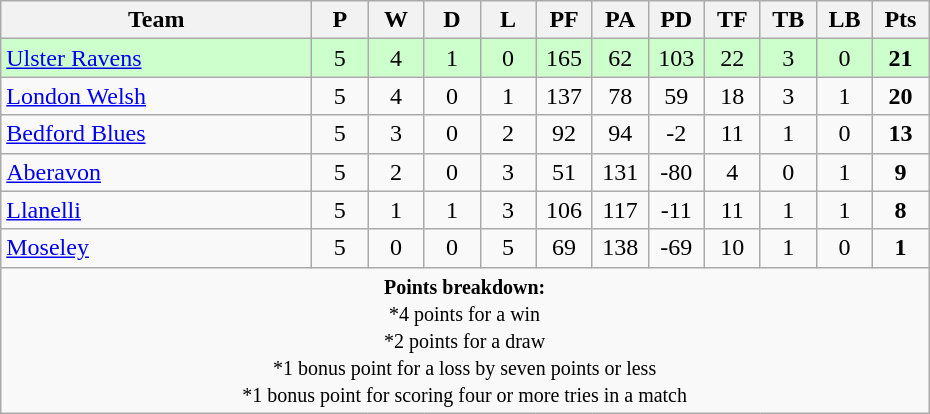<table class="wikitable" style="text-align: center;">
<tr>
<th style="width:200px;">Team</th>
<th width="30">P</th>
<th width="30">W</th>
<th width="30">D</th>
<th width="30">L</th>
<th width="30">PF</th>
<th width="30">PA</th>
<th width="30">PD</th>
<th width="30">TF</th>
<th width="30">TB</th>
<th width="30">LB</th>
<th width="30">Pts<br></th>
</tr>
<tr style="background:#cfc;">
<td align="left"> <a href='#'>Ulster Ravens</a></td>
<td>5</td>
<td>4</td>
<td>1</td>
<td>0</td>
<td>165</td>
<td>62</td>
<td>103</td>
<td>22</td>
<td>3</td>
<td>0</td>
<td><strong>21</strong></td>
</tr>
<tr>
<td align="left"> <a href='#'>London Welsh</a></td>
<td>5</td>
<td>4</td>
<td>0</td>
<td>1</td>
<td>137</td>
<td>78</td>
<td>59</td>
<td>18</td>
<td>3</td>
<td>1</td>
<td><strong>20</strong></td>
</tr>
<tr>
<td align="left"> <a href='#'>Bedford Blues</a></td>
<td>5</td>
<td>3</td>
<td>0</td>
<td>2</td>
<td>92</td>
<td>94</td>
<td>-2</td>
<td>11</td>
<td>1</td>
<td>0</td>
<td><strong>13</strong></td>
</tr>
<tr>
<td align="left"> <a href='#'>Aberavon</a></td>
<td>5</td>
<td>2</td>
<td>0</td>
<td>3</td>
<td>51</td>
<td>131</td>
<td>-80</td>
<td>4</td>
<td>0</td>
<td>1</td>
<td><strong>9</strong></td>
</tr>
<tr>
<td align="left"> <a href='#'>Llanelli</a></td>
<td>5</td>
<td>1</td>
<td>1</td>
<td>3</td>
<td>106</td>
<td>117</td>
<td>-11</td>
<td>11</td>
<td>1</td>
<td>1</td>
<td><strong>8</strong></td>
</tr>
<tr>
<td align="left"> <a href='#'>Moseley</a></td>
<td>5</td>
<td>0</td>
<td>0</td>
<td>5</td>
<td>69</td>
<td>138</td>
<td>-69</td>
<td>10</td>
<td>1</td>
<td>0</td>
<td><strong>1</strong></td>
</tr>
<tr |align=left|>
<td colspan="14" style="border:0px"><small><strong>Points breakdown:</strong><br>*4 points for a win<br>*2 points for a draw<br>*1 bonus point for a loss by seven points or less<br>*1 bonus point for scoring four or more tries in a match</small></td>
</tr>
</table>
